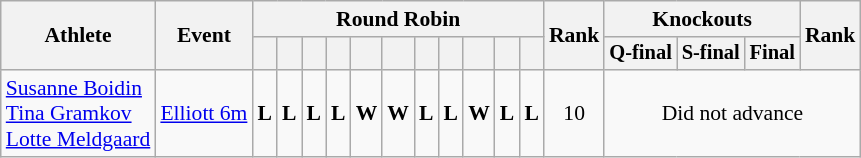<table class="wikitable" style="font-size:90%">
<tr>
<th rowspan="2">Athlete</th>
<th rowspan="2">Event</th>
<th colspan="11">Round Robin</th>
<th rowspan="2">Rank</th>
<th colspan="3">Knockouts</th>
<th rowspan="2">Rank</th>
</tr>
<tr style="vertical-align:bottom; font-size:95%">
<th></th>
<th></th>
<th></th>
<th></th>
<th></th>
<th></th>
<th></th>
<th></th>
<th></th>
<th></th>
<th></th>
<th valign=middle>Q-final</th>
<th valign=middle>S-final</th>
<th valign=middle>Final</th>
</tr>
<tr align=center>
<td align=left><a href='#'>Susanne Boidin</a><br><a href='#'>Tina Gramkov</a><br><a href='#'>Lotte Meldgaard</a></td>
<td align=left><a href='#'>Elliott 6m</a></td>
<td><strong>L</strong></td>
<td><strong>L</strong></td>
<td><strong>L</strong></td>
<td><strong>L</strong></td>
<td><strong>W</strong></td>
<td><strong>W</strong></td>
<td><strong>L</strong></td>
<td><strong>L</strong></td>
<td><strong>W</strong></td>
<td><strong>L</strong></td>
<td><strong>L</strong></td>
<td>10</td>
<td colspan=4>Did not advance</td>
</tr>
</table>
